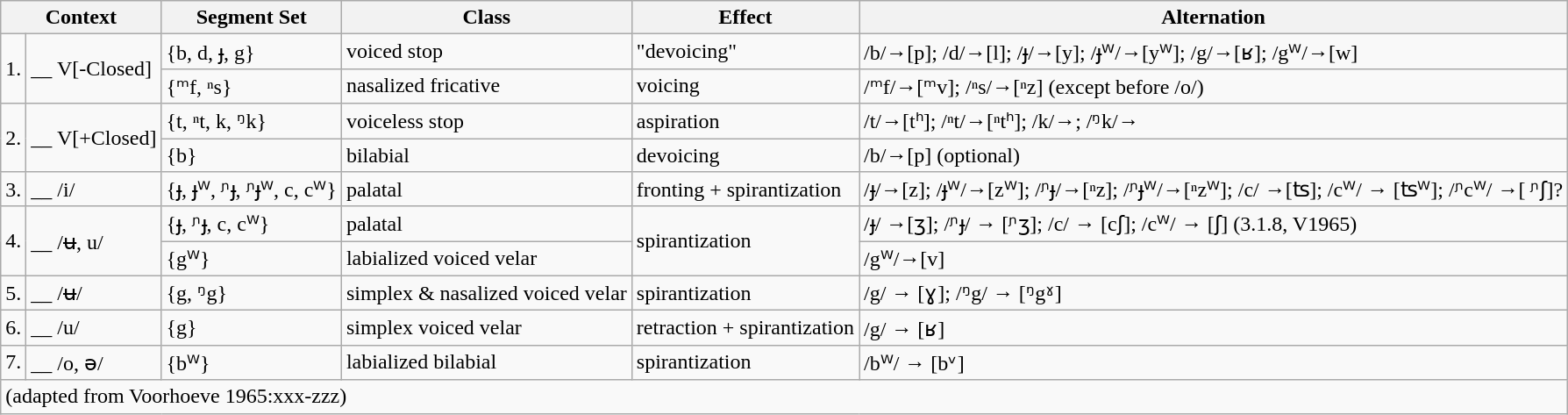<table class="wikitable">
<tr>
<th colspan="2">Context</th>
<th>Segment Set</th>
<th>Class</th>
<th>Effect</th>
<th>Alternation</th>
</tr>
<tr>
<td rowspan="2">1.</td>
<td rowspan="2">__ V[-Closed]</td>
<td>{b, d, ɟ, g}</td>
<td>voiced stop</td>
<td>"devoicing"</td>
<td>/b/→[p]; /d/→[l]; /ɟ/→[y]; /ɟᵂ/→[yᵂ]; /g/→[ʁ]; /gᵂ/→[w]</td>
</tr>
<tr>
<td>{ᵐf, ⁿs}</td>
<td>nasalized fricative</td>
<td>voicing</td>
<td>/ᵐf/→[ᵐv]; /ⁿs/→[ⁿz] (except before /o/)</td>
</tr>
<tr>
<td rowspan="2">2.</td>
<td rowspan="2">__ V[+Closed]</td>
<td>{t, ⁿt, k, ᵑk}</td>
<td>voiceless stop</td>
<td>aspiration</td>
<td>/t/→[tʰ]; /ⁿt/→[ⁿtʰ]; /k/→; /ᵑk/→</td>
</tr>
<tr>
<td>{b}</td>
<td>bilabial</td>
<td>devoicing</td>
<td>/b/→[p] (optional)</td>
</tr>
<tr>
<td>3.</td>
<td>__ /i/</td>
<td>{ɟ, ɟᵂ, ᶮɟ, ᶮɟᵂ, c, cᵂ}</td>
<td>palatal</td>
<td>fronting + spirantization</td>
<td>/ɟ/→[z]; /ɟᵂ/→[zᵂ]; /ᶮɟ/→[ⁿz]; /ᶮɟᵂ/→[ⁿzᵂ]; /c/ →[ʦ]; /cᵂ/ → [ʦᵂ]; /ᶮcᵂ/ →[ ᶮʃ]?</td>
</tr>
<tr>
<td rowspan="2">4.</td>
<td rowspan="2">__ /ʉ, u/</td>
<td>{ɟ, ᶮɟ, c, cᵂ}</td>
<td>palatal</td>
<td rowspan="2">spirantization</td>
<td>/ɟ/  →[ʒ]; /ᶮɟ/ → [ᶮʒ]; /c/ → [cʃ]; /cᵂ/ → [ʃ] (3.1.8, V1965)</td>
</tr>
<tr>
<td>{gᵂ}</td>
<td>labialized voiced velar</td>
<td>/gᵂ/→[v]</td>
</tr>
<tr>
<td>5.</td>
<td>__ /ʉ/</td>
<td>{g, ᵑg}</td>
<td>simplex & nasalized voiced velar</td>
<td>spirantization</td>
<td>/g/ → [ɣ]; /ᵑg/ → [ᵑgˠ]</td>
</tr>
<tr>
<td>6.</td>
<td>__ /u/</td>
<td>{g}</td>
<td>simplex voiced velar</td>
<td>retraction + spirantization</td>
<td>/g/ → [ʁ]</td>
</tr>
<tr>
<td>7.</td>
<td>__ /o, ə/</td>
<td>{bᵂ}</td>
<td>labialized bilabial</td>
<td>spirantization</td>
<td>/bᵂ/ → [bᵛ]</td>
</tr>
<tr>
<td colspan="6">(adapted from Voorhoeve 1965:xxx-zzz)</td>
</tr>
</table>
